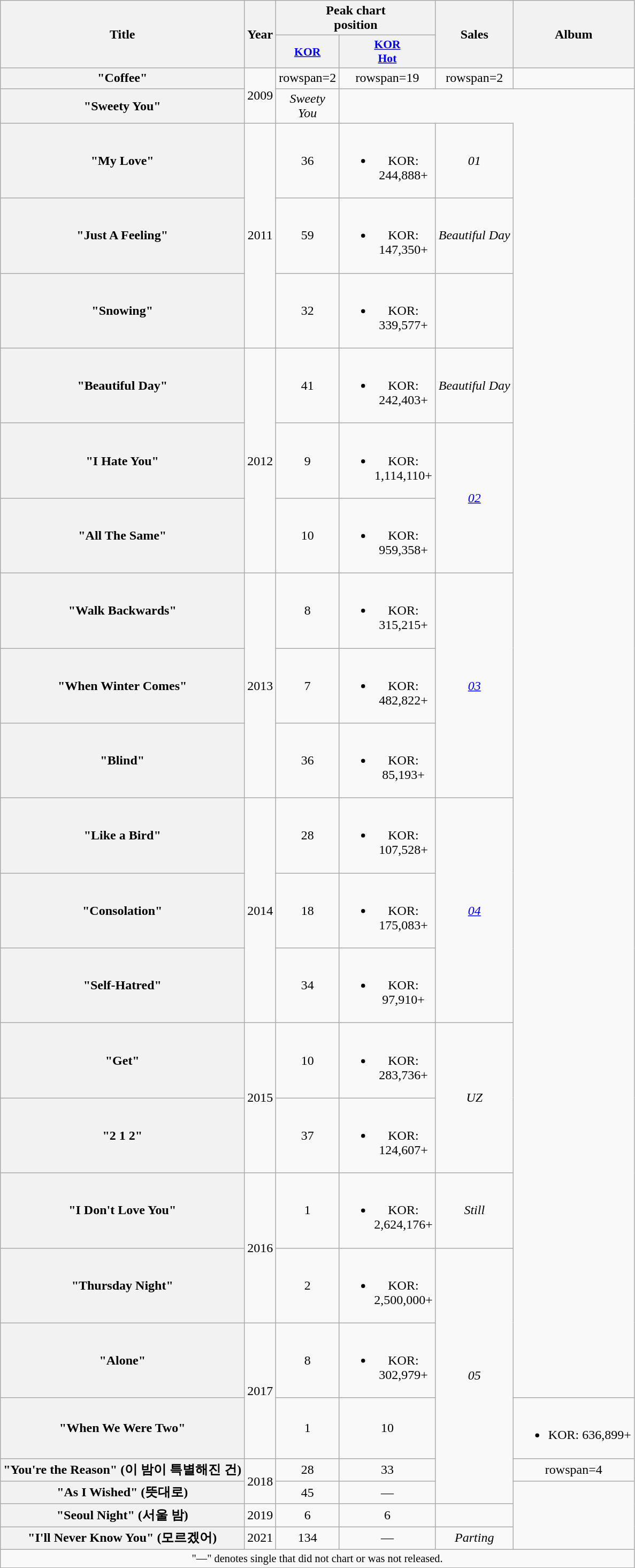<table class="wikitable plainrowheaders" style="text-align:center">
<tr>
<th scope="col" rowspan="2">Title</th>
<th scope="col" rowspan="2">Year</th>
<th scope="col" colspan="2">Peak chart<br>position</th>
<th scope="col" rowspan="2">Sales</th>
<th scope="col" rowspan="2">Album</th>
</tr>
<tr>
<th scope="col" style="width:2.5em;font-size:90%;"><a href='#'>KOR</a><br></th>
<th scope="col" style="width:2.5em;font-size:90%;"><a href='#'>KOR<br>Hot</a><br></th>
</tr>
<tr>
<th scope="row">"Coffee" </th>
<td rowspan=2>2009</td>
<td>rowspan=2 </td>
<td>rowspan=19 </td>
<td>rowspan=2 </td>
<td></td>
</tr>
<tr>
<th scope="row">"Sweety You"</th>
<td><em>Sweety You</em></td>
</tr>
<tr>
<th scope="row">"My Love" </th>
<td rowspan="3">2011</td>
<td>36</td>
<td><br><ul><li>KOR: 244,888+</li></ul></td>
<td><em>01</em></td>
</tr>
<tr>
<th scope="row">"Just A Feeling"</th>
<td>59</td>
<td><br><ul><li>KOR: 147,350+</li></ul></td>
<td><em>Beautiful Day</em></td>
</tr>
<tr>
<th scope="row">"Snowing"</th>
<td>32</td>
<td><br><ul><li>KOR: 339,577+</li></ul></td>
<td></td>
</tr>
<tr>
<th scope="row">"Beautiful Day"</th>
<td rowspan="3">2012</td>
<td>41</td>
<td><br><ul><li>KOR: 242,403+</li></ul></td>
<td><em>Beautiful Day</em></td>
</tr>
<tr>
<th scope="row">"I Hate You" </th>
<td>9</td>
<td><br><ul><li>KOR: 1,114,110+</li></ul></td>
<td rowspan=2><em><a href='#'>02</a></em></td>
</tr>
<tr>
<th scope="row">"All The Same" </th>
<td>10</td>
<td><br><ul><li>KOR: 959,358+ </li></ul></td>
</tr>
<tr>
<th scope="row">"Walk Backwards" </th>
<td rowspan=3>2013</td>
<td>8</td>
<td><br><ul><li>KOR: 315,215+</li></ul></td>
<td rowspan=3><em><a href='#'>03</a></em></td>
</tr>
<tr>
<th scope="row">"When Winter Comes" </th>
<td>7</td>
<td><br><ul><li>KOR: 482,822+</li></ul></td>
</tr>
<tr>
<th scope="row">"Blind" </th>
<td>36</td>
<td><br><ul><li>KOR: 85,193+</li></ul></td>
</tr>
<tr>
<th scope="row">"Like a Bird"</th>
<td rowspan="3">2014</td>
<td>28</td>
<td><br><ul><li>KOR: 107,528+</li></ul></td>
<td rowspan="3"><em><a href='#'>04</a></em></td>
</tr>
<tr>
<th scope="row">"Consolation" </th>
<td>18</td>
<td><br><ul><li>KOR: 175,083+</li></ul></td>
</tr>
<tr>
<th scope="row">"Self-Hatred" </th>
<td>34</td>
<td><br><ul><li>KOR: 97,910+</li></ul></td>
</tr>
<tr>
<th scope="row">"Get"<br></th>
<td rowspan=2>2015</td>
<td>10</td>
<td><br><ul><li>KOR: 283,736+</li></ul></td>
<td rowspan=2><em>UZ</em></td>
</tr>
<tr>
<th scope="row">"2 1 2" </th>
<td>37</td>
<td><br><ul><li>KOR: 124,607+</li></ul></td>
</tr>
<tr>
<th scope="row">"I Don't Love You" </th>
<td rowspan="2">2016</td>
<td>1</td>
<td><br><ul><li>KOR: 2,624,176+</li></ul></td>
<td><em>Still</em></td>
</tr>
<tr>
<th scope="row">"Thursday Night" </th>
<td>2</td>
<td><br><ul><li>KOR: 2,500,000+</li></ul></td>
<td rowspan="5"><em>05</em></td>
</tr>
<tr>
<th scope="row">"Alone" </th>
<td rowspan="2">2017</td>
<td>8</td>
<td><br><ul><li>KOR: 302,979+</li></ul></td>
</tr>
<tr>
<th scope="row">"When We Were Two" </th>
<td>1</td>
<td>10</td>
<td><br><ul><li>KOR: 636,899+</li></ul></td>
</tr>
<tr>
<th scope="row">"You're the Reason" (이 밤이 특별해진 건)</th>
<td rowspan=2>2018</td>
<td>28</td>
<td>33</td>
<td>rowspan=4 </td>
</tr>
<tr>
<th scope="row">"As I Wished" (뜻대로)</th>
<td>45</td>
<td>—</td>
</tr>
<tr>
<th scope="row">"Seoul Night" (서울 밤)<br></th>
<td>2019</td>
<td>6</td>
<td>6</td>
<td></td>
</tr>
<tr>
<th scope="row">"I'll Never Know You" (모르겠어)</th>
<td>2021</td>
<td>134</td>
<td>—</td>
<td><em>Parting</em></td>
</tr>
<tr>
<td colspan="6" style="font-size:85%">"—" denotes single that did not chart or was not released.</td>
</tr>
</table>
